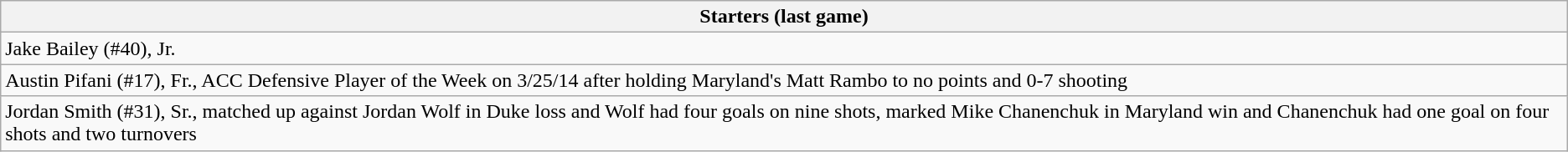<table class="wikitable">
<tr>
<th>Starters (last game)</th>
</tr>
<tr>
<td>Jake Bailey (#40), Jr.</td>
</tr>
<tr>
<td>Austin Pifani (#17), Fr., ACC Defensive Player of the Week on 3/25/14 after holding Maryland's Matt Rambo to no points and 0-7 shooting</td>
</tr>
<tr>
<td>Jordan Smith (#31), Sr., matched up against Jordan Wolf in Duke loss and Wolf had four goals on nine shots, marked Mike Chanenchuk in Maryland win and Chanenchuk had one goal on four shots and two turnovers</td>
</tr>
</table>
